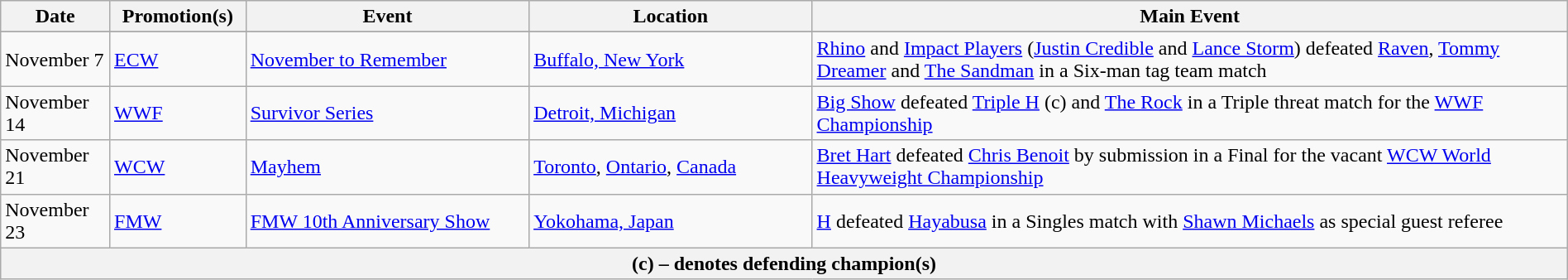<table class="wikitable" style="width:100%;">
<tr>
<th width="5%">Date</th>
<th width="5%">Promotion(s)</th>
<th style="width:15%;">Event</th>
<th style="width:15%;">Location</th>
<th style="width:40%;">Main Event</th>
</tr>
<tr style="width:20%;" |Notes>
</tr>
<tr>
<td>November 7</td>
<td><a href='#'>ECW</a></td>
<td><a href='#'>November to Remember</a></td>
<td><a href='#'>Buffalo, New York</a></td>
<td><a href='#'>Rhino</a> and <a href='#'>Impact Players</a> (<a href='#'>Justin Credible</a> and <a href='#'>Lance Storm</a>) defeated <a href='#'>Raven</a>, <a href='#'>Tommy Dreamer</a> and <a href='#'>The Sandman</a> in a Six-man tag team match</td>
</tr>
<tr>
<td>November 14</td>
<td><a href='#'>WWF</a></td>
<td><a href='#'>Survivor Series</a></td>
<td><a href='#'>Detroit, Michigan</a></td>
<td><a href='#'>Big Show</a> defeated <a href='#'>Triple H</a> (c) and <a href='#'>The Rock</a> in a Triple threat match for the <a href='#'>WWF Championship</a></td>
</tr>
<tr>
<td>November 21</td>
<td><a href='#'>WCW</a></td>
<td><a href='#'>Mayhem</a></td>
<td><a href='#'>Toronto</a>, <a href='#'>Ontario</a>, <a href='#'>Canada</a></td>
<td><a href='#'>Bret Hart</a> defeated <a href='#'>Chris Benoit</a> by submission in a Final for the vacant <a href='#'>WCW World Heavyweight Championship</a></td>
</tr>
<tr>
<td>November 23</td>
<td><a href='#'>FMW</a></td>
<td><a href='#'>FMW 10th Anniversary Show</a></td>
<td><a href='#'>Yokohama, Japan</a></td>
<td><a href='#'>H</a> defeated <a href='#'>Hayabusa</a> in a Singles match with <a href='#'>Shawn Michaels</a> as special guest referee</td>
</tr>
<tr>
<th colspan="6">(c) – denotes defending champion(s)</th>
</tr>
</table>
